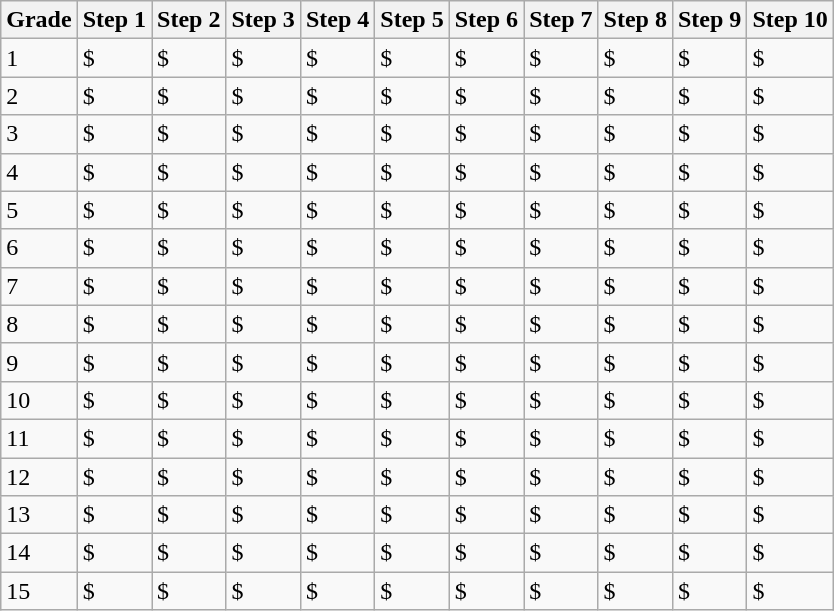<table class="wikitable">
<tr>
<th>Grade</th>
<th>Step 1</th>
<th>Step 2</th>
<th>Step 3</th>
<th>Step 4</th>
<th>Step 5</th>
<th>Step 6</th>
<th>Step 7</th>
<th>Step 8</th>
<th>Step 9</th>
<th>Step 10</th>
</tr>
<tr>
<td>1</td>
<td>$</td>
<td>$</td>
<td>$</td>
<td>$</td>
<td>$</td>
<td>$</td>
<td>$</td>
<td>$</td>
<td>$</td>
<td>$</td>
</tr>
<tr>
<td>2</td>
<td>$</td>
<td>$</td>
<td>$</td>
<td>$</td>
<td>$</td>
<td>$</td>
<td>$</td>
<td>$</td>
<td>$</td>
<td>$</td>
</tr>
<tr>
<td>3</td>
<td>$</td>
<td>$</td>
<td>$</td>
<td>$</td>
<td>$</td>
<td>$</td>
<td>$</td>
<td>$</td>
<td>$</td>
<td>$</td>
</tr>
<tr>
<td>4</td>
<td>$</td>
<td>$</td>
<td>$</td>
<td>$</td>
<td>$</td>
<td>$</td>
<td>$</td>
<td>$</td>
<td>$</td>
<td>$</td>
</tr>
<tr>
<td>5</td>
<td>$</td>
<td>$</td>
<td>$</td>
<td>$</td>
<td>$</td>
<td>$</td>
<td>$</td>
<td>$</td>
<td>$</td>
<td>$</td>
</tr>
<tr>
<td>6</td>
<td>$</td>
<td>$</td>
<td>$</td>
<td>$</td>
<td>$</td>
<td>$</td>
<td>$</td>
<td>$</td>
<td>$</td>
<td>$</td>
</tr>
<tr>
<td>7</td>
<td>$</td>
<td>$</td>
<td>$</td>
<td>$</td>
<td>$</td>
<td>$</td>
<td>$</td>
<td>$</td>
<td>$</td>
<td>$</td>
</tr>
<tr>
<td>8</td>
<td>$</td>
<td>$</td>
<td>$</td>
<td>$</td>
<td>$</td>
<td>$</td>
<td>$</td>
<td>$</td>
<td>$</td>
<td>$</td>
</tr>
<tr>
<td>9</td>
<td>$</td>
<td>$</td>
<td>$</td>
<td>$</td>
<td>$</td>
<td>$</td>
<td>$</td>
<td>$</td>
<td>$</td>
<td>$</td>
</tr>
<tr>
<td>10</td>
<td>$</td>
<td>$</td>
<td>$</td>
<td>$</td>
<td>$</td>
<td>$</td>
<td>$</td>
<td>$</td>
<td>$</td>
<td>$</td>
</tr>
<tr>
<td>11</td>
<td>$</td>
<td>$</td>
<td>$</td>
<td>$</td>
<td>$</td>
<td>$</td>
<td>$</td>
<td>$</td>
<td>$</td>
<td>$</td>
</tr>
<tr>
<td>12</td>
<td>$</td>
<td>$</td>
<td>$</td>
<td>$</td>
<td>$</td>
<td>$</td>
<td>$</td>
<td>$</td>
<td>$</td>
<td>$</td>
</tr>
<tr>
<td>13</td>
<td>$</td>
<td>$</td>
<td>$</td>
<td>$</td>
<td>$</td>
<td>$</td>
<td>$</td>
<td>$</td>
<td>$</td>
<td>$</td>
</tr>
<tr>
<td>14</td>
<td>$</td>
<td>$</td>
<td>$</td>
<td>$</td>
<td>$</td>
<td>$</td>
<td>$</td>
<td>$</td>
<td>$</td>
<td>$</td>
</tr>
<tr>
<td>15</td>
<td>$</td>
<td>$</td>
<td>$</td>
<td>$</td>
<td>$</td>
<td>$</td>
<td>$</td>
<td>$</td>
<td>$</td>
<td>$</td>
</tr>
</table>
